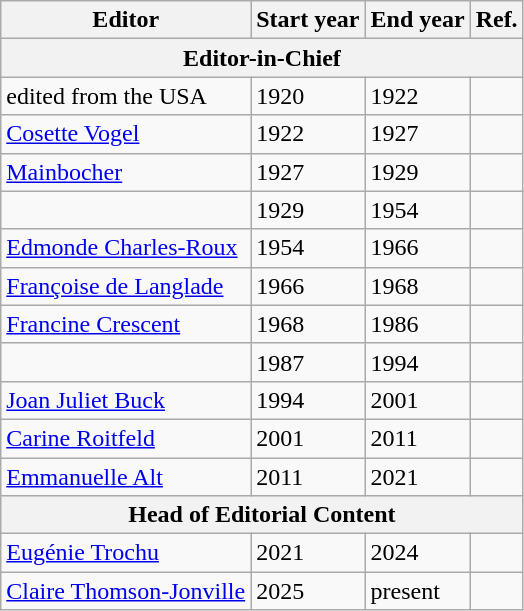<table class="wikitable">
<tr>
<th>Editor</th>
<th>Start year</th>
<th>End year</th>
<th>Ref.</th>
</tr>
<tr>
<th colspan="4">Editor-in-Chief</th>
</tr>
<tr>
<td>edited from the USA</td>
<td>1920</td>
<td>1922</td>
<td></td>
</tr>
<tr>
<td><a href='#'>Cosette Vogel</a></td>
<td>1922</td>
<td>1927</td>
<td></td>
</tr>
<tr>
<td><a href='#'>Mainbocher</a></td>
<td>1927</td>
<td>1929</td>
<td></td>
</tr>
<tr>
<td></td>
<td>1929</td>
<td>1954</td>
<td></td>
</tr>
<tr>
<td><a href='#'>Edmonde Charles-Roux</a></td>
<td>1954</td>
<td>1966</td>
<td></td>
</tr>
<tr>
<td><a href='#'>Françoise de Langlade</a></td>
<td>1966</td>
<td>1968</td>
<td></td>
</tr>
<tr>
<td><a href='#'>Francine Crescent</a></td>
<td>1968</td>
<td>1986</td>
<td></td>
</tr>
<tr>
<td></td>
<td>1987</td>
<td>1994</td>
<td></td>
</tr>
<tr>
<td><a href='#'>Joan Juliet Buck</a></td>
<td>1994</td>
<td>2001</td>
<td></td>
</tr>
<tr>
<td><a href='#'>Carine Roitfeld</a></td>
<td>2001</td>
<td>2011</td>
<td></td>
</tr>
<tr>
<td><a href='#'>Emmanuelle Alt</a></td>
<td>2011</td>
<td>2021</td>
<td></td>
</tr>
<tr>
<th colspan="4"><strong>Head of Editorial Content</strong></th>
</tr>
<tr>
<td><a href='#'>Eugénie Trochu</a></td>
<td>2021</td>
<td>2024</td>
<td></td>
</tr>
<tr>
<td><a href='#'>Claire Thomson-Jonville</a></td>
<td>2025</td>
<td>present</td>
<td></td>
</tr>
</table>
